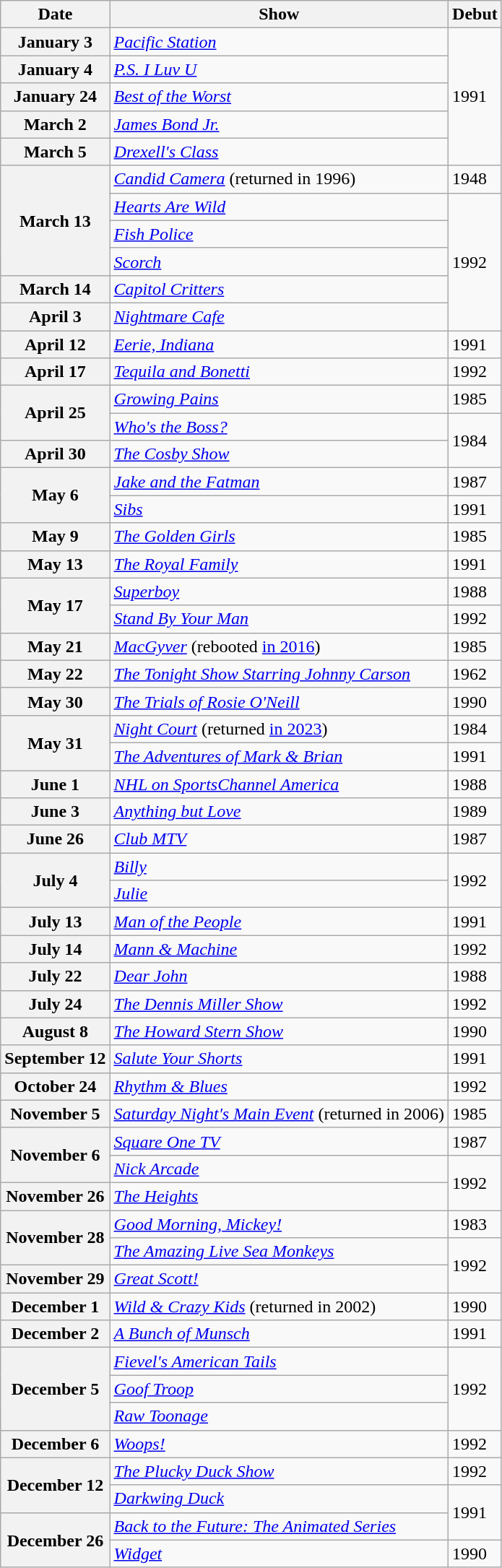<table class="wikitable sortable">
<tr>
<th>Date</th>
<th>Show</th>
<th>Debut</th>
</tr>
<tr>
<th>January 3</th>
<td><em><a href='#'>Pacific Station</a></em></td>
<td rowspan="5">1991</td>
</tr>
<tr>
<th>January 4</th>
<td><em><a href='#'>P.S. I Luv U</a></em></td>
</tr>
<tr>
<th>January 24</th>
<td><em><a href='#'>Best of the Worst</a></em></td>
</tr>
<tr>
<th>March 2</th>
<td><em><a href='#'>James Bond Jr.</a></em></td>
</tr>
<tr>
<th>March 5</th>
<td><em><a href='#'>Drexell's Class</a></em></td>
</tr>
<tr>
<th rowspan="4">March 13</th>
<td><em><a href='#'>Candid Camera</a></em> (returned in 1996)</td>
<td>1948</td>
</tr>
<tr>
<td><em><a href='#'>Hearts Are Wild</a></em></td>
<td rowspan="5">1992</td>
</tr>
<tr>
<td><em><a href='#'>Fish Police</a></em></td>
</tr>
<tr>
<td><em><a href='#'>Scorch</a></em></td>
</tr>
<tr>
<th>March 14</th>
<td><em><a href='#'>Capitol Critters</a></em></td>
</tr>
<tr>
<th>April 3</th>
<td><em><a href='#'>Nightmare Cafe</a></em></td>
</tr>
<tr>
<th>April 12</th>
<td><em><a href='#'>Eerie, Indiana</a></em></td>
<td>1991</td>
</tr>
<tr>
<th>April 17</th>
<td><em><a href='#'>Tequila and Bonetti</a></em></td>
<td>1992</td>
</tr>
<tr>
<th rowspan="2">April 25</th>
<td><em><a href='#'>Growing Pains</a></em></td>
<td>1985</td>
</tr>
<tr>
<td><em><a href='#'>Who's the Boss?</a></em></td>
<td rowspan="2">1984</td>
</tr>
<tr>
<th>April 30</th>
<td><em><a href='#'>The Cosby Show</a></em></td>
</tr>
<tr>
<th rowspan="2">May 6</th>
<td><em><a href='#'>Jake and the Fatman</a></em></td>
<td>1987</td>
</tr>
<tr>
<td><em><a href='#'>Sibs</a></em></td>
<td>1991</td>
</tr>
<tr>
<th>May 9</th>
<td><em><a href='#'>The Golden Girls</a></em></td>
<td>1985</td>
</tr>
<tr>
<th>May 13</th>
<td><em><a href='#'>The Royal Family</a></em></td>
<td>1991</td>
</tr>
<tr>
<th rowspan="2">May 17</th>
<td><em><a href='#'>Superboy</a></em></td>
<td>1988</td>
</tr>
<tr>
<td><em><a href='#'>Stand By Your Man</a></em></td>
<td>1992</td>
</tr>
<tr>
<th>May 21</th>
<td><em><a href='#'>MacGyver</a></em> (rebooted <a href='#'>in 2016</a>)</td>
<td>1985</td>
</tr>
<tr>
<th>May 22</th>
<td><em><a href='#'>The Tonight Show Starring Johnny Carson</a></em></td>
<td>1962</td>
</tr>
<tr>
<th>May 30</th>
<td><em><a href='#'>The Trials of Rosie O'Neill</a></em></td>
<td>1990</td>
</tr>
<tr>
<th rowspan="2">May 31</th>
<td><em><a href='#'>Night Court</a></em> (returned <a href='#'>in 2023</a>)</td>
<td>1984</td>
</tr>
<tr>
<td><em><a href='#'>The Adventures of Mark & Brian</a></em></td>
<td>1991</td>
</tr>
<tr>
<th>June 1</th>
<td><em><a href='#'>NHL on SportsChannel America</a></em></td>
<td>1988</td>
</tr>
<tr>
<th>June 3</th>
<td><em><a href='#'>Anything but Love</a></em></td>
<td>1989</td>
</tr>
<tr>
<th>June 26</th>
<td><em><a href='#'>Club MTV</a></em></td>
<td>1987</td>
</tr>
<tr>
<th rowspan="2">July 4</th>
<td><em><a href='#'>Billy</a></em></td>
<td rowspan="2">1992</td>
</tr>
<tr>
<td><em><a href='#'>Julie</a></em></td>
</tr>
<tr>
<th>July 13</th>
<td><em><a href='#'>Man of the People</a></em></td>
<td>1991</td>
</tr>
<tr>
<th>July 14</th>
<td><em><a href='#'>Mann & Machine</a></em></td>
<td>1992</td>
</tr>
<tr>
<th>July 22</th>
<td><em><a href='#'>Dear John</a></em></td>
<td>1988</td>
</tr>
<tr>
<th>July 24</th>
<td><em><a href='#'>The Dennis Miller Show</a></em></td>
<td>1992</td>
</tr>
<tr>
<th>August 8</th>
<td><em><a href='#'>The Howard Stern Show</a></em></td>
<td>1990</td>
</tr>
<tr>
<th>September 12</th>
<td><em><a href='#'>Salute Your Shorts</a></em></td>
<td>1991</td>
</tr>
<tr>
<th>October 24</th>
<td><em><a href='#'>Rhythm & Blues</a></em></td>
<td>1992</td>
</tr>
<tr>
<th>November 5</th>
<td><em><a href='#'>Saturday Night's Main Event</a></em> (returned in 2006)</td>
<td>1985</td>
</tr>
<tr>
<th rowspan="2">November 6</th>
<td><em><a href='#'>Square One TV</a></em></td>
<td>1987</td>
</tr>
<tr>
<td><em><a href='#'>Nick Arcade</a></em></td>
<td rowspan="2">1992</td>
</tr>
<tr>
<th>November 26</th>
<td><em><a href='#'>The Heights</a></em></td>
</tr>
<tr>
<th rowspan="2">November 28</th>
<td><em><a href='#'>Good Morning, Mickey!</a></em></td>
<td>1983</td>
</tr>
<tr>
<td><em><a href='#'>The Amazing Live Sea Monkeys</a></em></td>
<td rowspan="2">1992</td>
</tr>
<tr>
<th>November 29</th>
<td><em><a href='#'>Great Scott!</a></em></td>
</tr>
<tr>
<th>December 1</th>
<td><em><a href='#'>Wild & Crazy Kids</a></em> (returned in 2002)</td>
<td>1990</td>
</tr>
<tr>
<th>December 2</th>
<td><em><a href='#'>A Bunch of Munsch</a></em></td>
<td>1991</td>
</tr>
<tr>
<th rowspan="3">December 5</th>
<td><em><a href='#'>Fievel's American Tails</a></em></td>
<td rowspan="3">1992</td>
</tr>
<tr>
<td><em><a href='#'>Goof Troop</a></em></td>
</tr>
<tr>
<td><em><a href='#'>Raw Toonage</a></em></td>
</tr>
<tr>
<th>December 6</th>
<td><em><a href='#'>Woops!</a></em></td>
<td>1992</td>
</tr>
<tr>
<th rowspan="2">December 12</th>
<td><em><a href='#'>The Plucky Duck Show</a></em></td>
<td>1992</td>
</tr>
<tr>
<td><em><a href='#'>Darkwing Duck</a></em></td>
<td rowspan="2">1991</td>
</tr>
<tr>
<th rowspan="2">December 26</th>
<td><em><a href='#'>Back to the Future: The Animated Series</a></em></td>
</tr>
<tr>
<td><em><a href='#'>Widget</a></em></td>
<td>1990</td>
</tr>
</table>
